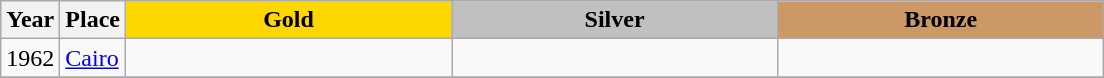<table class="wikitable">
<tr>
<th>Year</th>
<th>Place</th>
<th style="background:gold"    width="210">Gold</th>
<th style="background:silver"  width="210">Silver</th>
<th style="background:#cc9966" width="210">Bronze</th>
</tr>
<tr>
<td>1962</td>
<td> <a href='#'>Cairo</a></td>
<td></td>
<td></td>
<td></td>
</tr>
<tr>
</tr>
</table>
